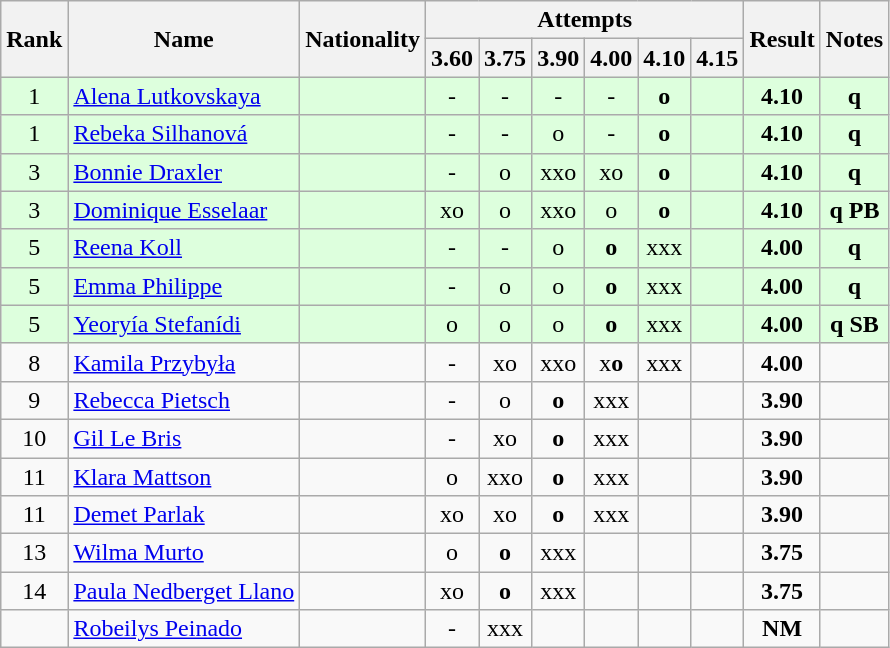<table class="wikitable sortable" style="text-align:center">
<tr>
<th rowspan=2>Rank</th>
<th rowspan=2>Name</th>
<th rowspan=2>Nationality</th>
<th colspan=6>Attempts</th>
<th rowspan=2>Result</th>
<th rowspan=2>Notes</th>
</tr>
<tr>
<th>3.60</th>
<th>3.75</th>
<th>3.90</th>
<th>4.00</th>
<th>4.10</th>
<th>4.15</th>
</tr>
<tr bgcolor=ddffdd>
<td>1</td>
<td align=left><a href='#'>Alena Lutkovskaya</a></td>
<td align=left></td>
<td>-</td>
<td>-</td>
<td>-</td>
<td>-</td>
<td><strong>o</strong></td>
<td></td>
<td><strong>4.10</strong></td>
<td><strong>q</strong></td>
</tr>
<tr bgcolor=ddffdd>
<td>1</td>
<td align=left><a href='#'>Rebeka Silhanová</a></td>
<td align=left></td>
<td>-</td>
<td>-</td>
<td>o</td>
<td>-</td>
<td><strong>o</strong></td>
<td></td>
<td><strong>4.10</strong></td>
<td><strong>q</strong></td>
</tr>
<tr bgcolor=ddffdd>
<td>3</td>
<td align=left><a href='#'>Bonnie Draxler</a></td>
<td align=left></td>
<td>-</td>
<td>o</td>
<td>xxo</td>
<td>xo</td>
<td><strong>o</strong></td>
<td></td>
<td><strong>4.10</strong></td>
<td><strong>q</strong></td>
</tr>
<tr bgcolor=ddffdd>
<td>3</td>
<td align=left><a href='#'>Dominique Esselaar</a></td>
<td align=left></td>
<td>xo</td>
<td>o</td>
<td>xxo</td>
<td>o</td>
<td><strong>o</strong></td>
<td></td>
<td><strong>4.10</strong></td>
<td><strong>q PB</strong></td>
</tr>
<tr bgcolor=ddffdd>
<td>5</td>
<td align=left><a href='#'>Reena Koll</a></td>
<td align=left></td>
<td>-</td>
<td>-</td>
<td>o</td>
<td><strong>o</strong></td>
<td>xxx</td>
<td></td>
<td><strong>4.00</strong></td>
<td><strong>q</strong></td>
</tr>
<tr bgcolor=ddffdd>
<td>5</td>
<td align=left><a href='#'>Emma Philippe</a></td>
<td align=left></td>
<td>-</td>
<td>o</td>
<td>o</td>
<td><strong>o</strong></td>
<td>xxx</td>
<td></td>
<td><strong>4.00</strong></td>
<td><strong>q</strong></td>
</tr>
<tr bgcolor=ddffdd>
<td>5</td>
<td align=left><a href='#'>Yeoryía Stefanídi</a></td>
<td align=left></td>
<td>o</td>
<td>o</td>
<td>o</td>
<td><strong>o</strong></td>
<td>xxx</td>
<td></td>
<td><strong>4.00</strong></td>
<td><strong>q SB</strong></td>
</tr>
<tr>
<td>8</td>
<td align=left><a href='#'>Kamila Przybyła</a></td>
<td align=left></td>
<td>-</td>
<td>xo</td>
<td>xxo</td>
<td>x<strong>o</strong></td>
<td>xxx</td>
<td></td>
<td><strong>4.00</strong></td>
<td></td>
</tr>
<tr>
<td>9</td>
<td align=left><a href='#'>Rebecca Pietsch</a></td>
<td align=left></td>
<td>-</td>
<td>o</td>
<td><strong>o</strong></td>
<td>xxx</td>
<td></td>
<td></td>
<td><strong>3.90</strong></td>
<td></td>
</tr>
<tr>
<td>10</td>
<td align=left><a href='#'>Gil Le Bris</a></td>
<td align=left></td>
<td>-</td>
<td>xo</td>
<td><strong>o</strong></td>
<td>xxx</td>
<td></td>
<td></td>
<td><strong>3.90</strong></td>
<td></td>
</tr>
<tr>
<td>11</td>
<td align=left><a href='#'>Klara Mattson</a></td>
<td align=left></td>
<td>o</td>
<td>xxo</td>
<td><strong>o</strong></td>
<td>xxx</td>
<td></td>
<td></td>
<td><strong>3.90</strong></td>
<td></td>
</tr>
<tr>
<td>11</td>
<td align=left><a href='#'>Demet Parlak</a></td>
<td align=left></td>
<td>xo</td>
<td>xo</td>
<td><strong>o</strong></td>
<td>xxx</td>
<td></td>
<td></td>
<td><strong>3.90</strong></td>
<td></td>
</tr>
<tr>
<td>13</td>
<td align=left><a href='#'>Wilma Murto</a></td>
<td align=left></td>
<td>o</td>
<td><strong>o</strong></td>
<td>xxx</td>
<td></td>
<td></td>
<td></td>
<td><strong>3.75</strong></td>
<td></td>
</tr>
<tr>
<td>14</td>
<td align=left><a href='#'>Paula Nedberget Llano</a></td>
<td align=left></td>
<td>xo</td>
<td><strong>o</strong></td>
<td>xxx</td>
<td></td>
<td></td>
<td></td>
<td><strong>3.75</strong></td>
<td></td>
</tr>
<tr>
<td></td>
<td align=left><a href='#'>Robeilys Peinado</a></td>
<td align=left></td>
<td>-</td>
<td>xxx</td>
<td></td>
<td></td>
<td></td>
<td></td>
<td><strong>NM</strong></td>
<td></td>
</tr>
</table>
